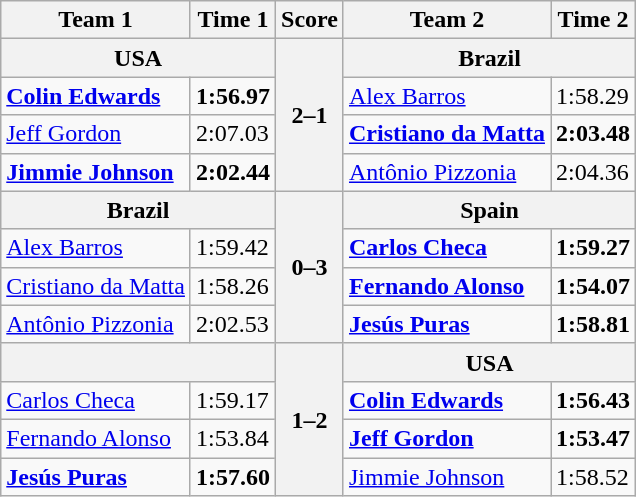<table class="wikitable">
<tr>
<th>Team 1</th>
<th>Time 1</th>
<th>Score</th>
<th>Team 2</th>
<th>Time 2</th>
</tr>
<tr>
<th colspan=2> <strong>USA</strong></th>
<th rowspan=4>2–1</th>
<th colspan=2> Brazil</th>
</tr>
<tr>
<td><strong><a href='#'>Colin Edwards</a></strong></td>
<td><strong>1:56.97</strong></td>
<td><a href='#'>Alex Barros</a></td>
<td>1:58.29</td>
</tr>
<tr>
<td><a href='#'>Jeff Gordon</a></td>
<td>2:07.03</td>
<td><strong><a href='#'>Cristiano da Matta</a></strong></td>
<td><strong>2:03.48</strong></td>
</tr>
<tr>
<td><strong><a href='#'>Jimmie Johnson</a></strong></td>
<td><strong>2:02.44</strong></td>
<td><a href='#'>Antônio Pizzonia</a></td>
<td>2:04.36</td>
</tr>
<tr>
<th colspan=2> Brazil</th>
<th rowspan=4>0–3</th>
<th colspan=2> <strong>Spain</strong></th>
</tr>
<tr>
<td><a href='#'>Alex Barros</a></td>
<td>1:59.42</td>
<td><strong><a href='#'>Carlos Checa</a></strong></td>
<td><strong>1:59.27</strong></td>
</tr>
<tr>
<td><a href='#'>Cristiano da Matta</a></td>
<td>1:58.26</td>
<td><strong><a href='#'>Fernando Alonso</a></strong></td>
<td><strong>1:54.07</strong></td>
</tr>
<tr>
<td><a href='#'>Antônio Pizzonia</a></td>
<td>2:02.53</td>
<td><strong><a href='#'>Jesús Puras</a></strong></td>
<td><strong>1:58.81</strong></td>
</tr>
<tr>
<th colspan=2></th>
<th rowspan=4>1–2</th>
<th colspan=2> <strong>USA</strong></th>
</tr>
<tr>
<td><a href='#'>Carlos Checa</a></td>
<td>1:59.17</td>
<td><strong><a href='#'>Colin Edwards</a></strong></td>
<td><strong>1:56.43</strong></td>
</tr>
<tr>
<td><a href='#'>Fernando Alonso</a></td>
<td>1:53.84</td>
<td><strong><a href='#'>Jeff Gordon</a></strong></td>
<td><strong>1:53.47</strong></td>
</tr>
<tr>
<td><strong><a href='#'>Jesús Puras</a></strong></td>
<td><strong>1:57.60</strong></td>
<td><a href='#'>Jimmie Johnson</a></td>
<td>1:58.52</td>
</tr>
</table>
